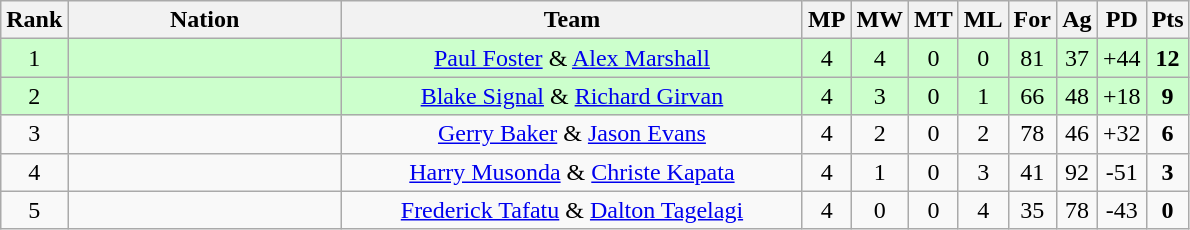<table class=wikitable style="text-align:center">
<tr>
<th width=20>Rank</th>
<th width=175>Nation</th>
<th width=300>Team</th>
<th width=20>MP</th>
<th width=20>MW</th>
<th width=20>MT</th>
<th width=20>ML</th>
<th width=20>For</th>
<th width=20>Ag</th>
<th width=20>PD</th>
<th width=20>Pts</th>
</tr>
<tr bgcolor="#ccffcc">
<td>1</td>
<td align=left><strong></strong></td>
<td><a href='#'>Paul Foster</a> & <a href='#'>Alex Marshall</a></td>
<td>4</td>
<td>4</td>
<td>0</td>
<td>0</td>
<td>81</td>
<td>37</td>
<td>+44</td>
<td><strong>12</strong></td>
</tr>
<tr bgcolor="#ccffcc">
<td>2</td>
<td align=left><strong></strong></td>
<td><a href='#'>Blake Signal</a> & <a href='#'>Richard Girvan</a></td>
<td>4</td>
<td>3</td>
<td>0</td>
<td>1</td>
<td>66</td>
<td>48</td>
<td>+18</td>
<td><strong>9</strong></td>
</tr>
<tr>
<td>3</td>
<td align=left></td>
<td><a href='#'>Gerry Baker</a> & <a href='#'>Jason Evans</a></td>
<td>4</td>
<td>2</td>
<td>0</td>
<td>2</td>
<td>78</td>
<td>46</td>
<td>+32</td>
<td><strong>6</strong></td>
</tr>
<tr>
<td>4</td>
<td align=left></td>
<td><a href='#'>Harry Musonda</a> & <a href='#'>Christe Kapata</a></td>
<td>4</td>
<td>1</td>
<td>0</td>
<td>3</td>
<td>41</td>
<td>92</td>
<td>-51</td>
<td><strong>3</strong></td>
</tr>
<tr>
<td>5</td>
<td align=left></td>
<td><a href='#'>Frederick Tafatu</a> & <a href='#'>Dalton Tagelagi</a></td>
<td>4</td>
<td>0</td>
<td>0</td>
<td>4</td>
<td>35</td>
<td>78</td>
<td>-43</td>
<td><strong>0</strong></td>
</tr>
</table>
